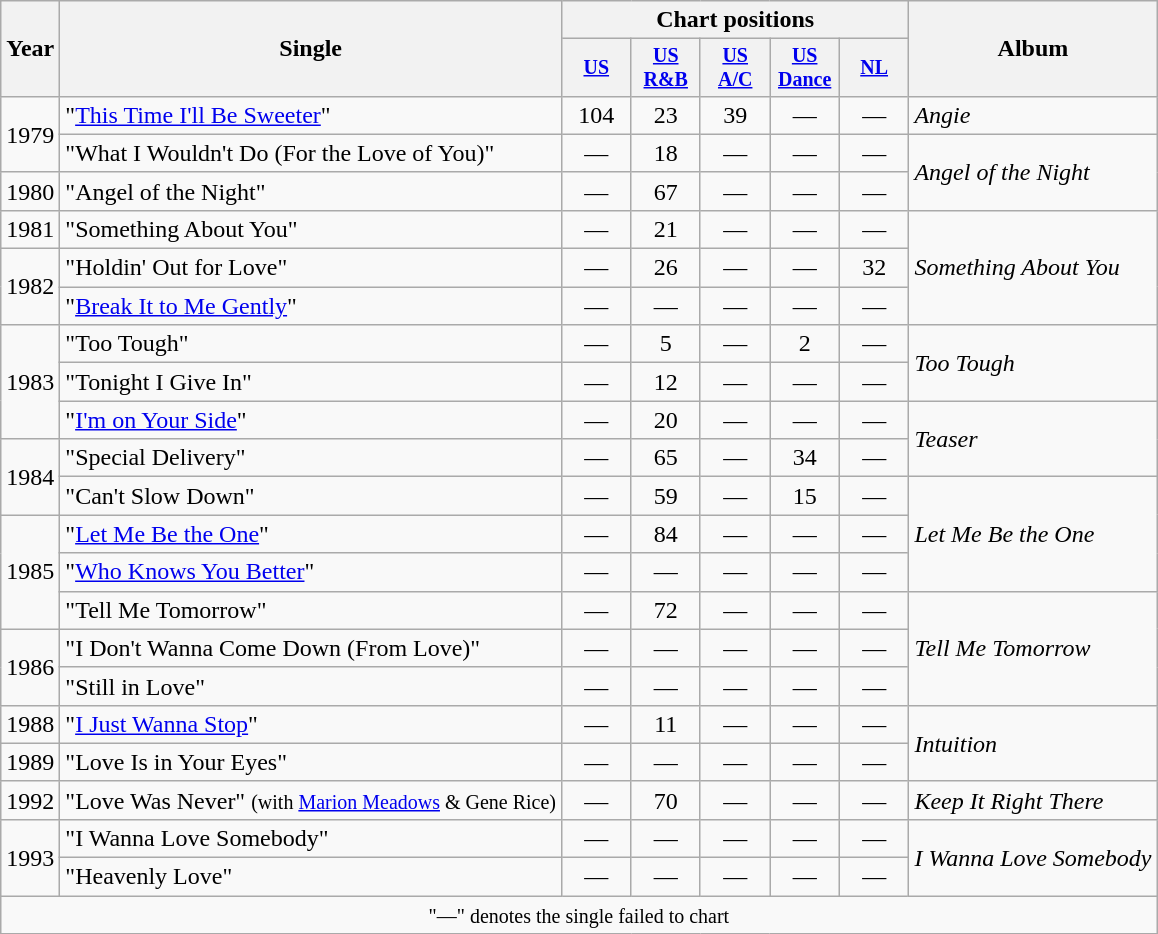<table class="wikitable" style="text-align:center;">
<tr>
<th rowspan="2">Year</th>
<th rowspan="2">Single</th>
<th colspan="5">Chart positions</th>
<th rowspan="2">Album</th>
</tr>
<tr style="font-size:smaller;">
<th width="40"><a href='#'>US</a><br></th>
<th width="40"><a href='#'>US<br>R&B</a><br></th>
<th width="40"><a href='#'>US<br>A/C</a><br></th>
<th width="40"><a href='#'>US<br>Dance</a><br></th>
<th width="40"><a href='#'>NL</a><br></th>
</tr>
<tr>
<td rowspan="2">1979</td>
<td align="left">"<a href='#'>This Time I'll Be Sweeter</a>"</td>
<td>104</td>
<td>23</td>
<td>39</td>
<td>—</td>
<td>—</td>
<td align="left" rowspan="1"><em>Angie</em></td>
</tr>
<tr>
<td align="left">"What I Wouldn't Do (For the Love of You)"</td>
<td>—</td>
<td>18</td>
<td>—</td>
<td>—</td>
<td>—</td>
<td align="left" rowspan="2"><em>Angel of the Night</em></td>
</tr>
<tr>
<td rowspan="1">1980</td>
<td align="left">"Angel of the Night"</td>
<td>—</td>
<td>67</td>
<td>—</td>
<td>—</td>
<td>—</td>
</tr>
<tr>
<td rowspan="1">1981</td>
<td align="left">"Something About You"</td>
<td>—</td>
<td>21</td>
<td>—</td>
<td>—</td>
<td>—</td>
<td align="left" rowspan="3"><em>Something About You</em></td>
</tr>
<tr>
<td rowspan="2">1982</td>
<td align="left">"Holdin' Out for Love"</td>
<td>—</td>
<td>26</td>
<td>—</td>
<td>—</td>
<td>32</td>
</tr>
<tr>
<td align="left">"<a href='#'>Break It to Me Gently</a>"</td>
<td>—</td>
<td>—</td>
<td>—</td>
<td>—</td>
<td>—</td>
</tr>
<tr>
<td rowspan="3">1983</td>
<td align="left">"Too Tough"</td>
<td>—</td>
<td>5</td>
<td>—</td>
<td>2</td>
<td>—</td>
<td align="left" rowspan="2"><em>Too Tough</em></td>
</tr>
<tr>
<td align="left">"Tonight I Give In"</td>
<td>—</td>
<td>12</td>
<td>—</td>
<td>—</td>
<td>—</td>
</tr>
<tr>
<td align="left">"<a href='#'>I'm on Your Side</a>"</td>
<td>—</td>
<td>20</td>
<td>—</td>
<td>—</td>
<td>—</td>
<td align="left" rowspan="2"><em>Teaser</em></td>
</tr>
<tr>
<td rowspan="2">1984</td>
<td align="left">"Special Delivery"</td>
<td>—</td>
<td>65</td>
<td>—</td>
<td>34</td>
<td>—</td>
</tr>
<tr>
<td align="left">"Can't Slow Down"</td>
<td>—</td>
<td>59</td>
<td>—</td>
<td>15</td>
<td>—</td>
<td align="left" rowspan="3"><em>Let Me Be the One</em></td>
</tr>
<tr>
<td rowspan="3">1985</td>
<td align="left">"<a href='#'>Let Me Be the One</a>"</td>
<td>—</td>
<td>84</td>
<td>—</td>
<td>—</td>
<td>—</td>
</tr>
<tr>
<td align="left">"<a href='#'>Who Knows You Better</a>"</td>
<td>—</td>
<td>—</td>
<td>—</td>
<td>—</td>
<td>—</td>
</tr>
<tr>
<td align="left">"Tell Me Tomorrow"</td>
<td>—</td>
<td>72</td>
<td>—</td>
<td>—</td>
<td>—</td>
<td align="left" rowspan="3"><em>Tell Me Tomorrow</em></td>
</tr>
<tr>
<td rowspan="2">1986</td>
<td align="left">"I Don't Wanna Come Down (From Love)"</td>
<td>—</td>
<td>—</td>
<td>—</td>
<td>—</td>
<td>—</td>
</tr>
<tr>
<td align="left">"Still in Love"</td>
<td>—</td>
<td>—</td>
<td>—</td>
<td>—</td>
<td>—</td>
</tr>
<tr>
<td rowspan="1">1988</td>
<td align="left">"<a href='#'>I Just Wanna Stop</a>"</td>
<td>—</td>
<td>11</td>
<td>—</td>
<td>—</td>
<td>—</td>
<td align="left" rowspan="2"><em>Intuition</em></td>
</tr>
<tr>
<td rowspan="1">1989</td>
<td align="left">"Love Is in Your Eyes"</td>
<td>—</td>
<td>—</td>
<td>—</td>
<td>—</td>
<td>—</td>
</tr>
<tr>
<td rowspan="1">1992</td>
<td align="left">"Love Was Never" <small>(with <a href='#'>Marion Meadows</a> & Gene Rice)</small></td>
<td>—</td>
<td>70</td>
<td>—</td>
<td>—</td>
<td>—</td>
<td align="left" rowspan="1"><em>Keep It Right There</em></td>
</tr>
<tr>
<td rowspan="2">1993</td>
<td align="left">"I Wanna Love Somebody"</td>
<td>—</td>
<td>—</td>
<td>—</td>
<td>—</td>
<td>—</td>
<td align="left" rowspan="2"><em>I Wanna Love Somebody</em></td>
</tr>
<tr>
<td align="left">"Heavenly Love"</td>
<td>—</td>
<td>—</td>
<td>—</td>
<td>—</td>
<td>—</td>
</tr>
<tr>
<td align="center" colspan="8"><small>"—" denotes the single failed to chart</small></td>
</tr>
</table>
